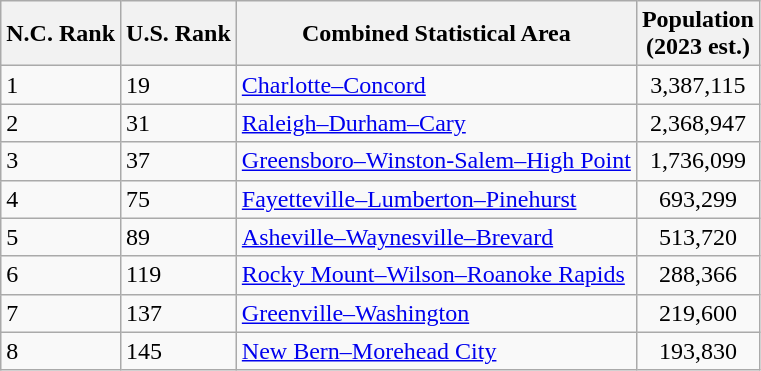<table class="wikitable">
<tr>
<th>N.C. Rank</th>
<th>U.S. Rank</th>
<th>Combined Statistical Area</th>
<th>Population<br>(2023 est.)</th>
</tr>
<tr>
<td>1</td>
<td>19</td>
<td><a href='#'>Charlotte–Concord</a></td>
<td align="center">3,387,115</td>
</tr>
<tr>
<td>2</td>
<td>31</td>
<td><a href='#'>Raleigh–Durham–Cary</a></td>
<td align="center">2,368,947</td>
</tr>
<tr>
<td>3</td>
<td>37</td>
<td><a href='#'>Greensboro–Winston-Salem–High Point</a></td>
<td align="center">1,736,099</td>
</tr>
<tr>
<td>4</td>
<td>75</td>
<td><a href='#'>Fayetteville–Lumberton–Pinehurst</a></td>
<td align="center">693,299</td>
</tr>
<tr>
<td>5</td>
<td>89</td>
<td><a href='#'>Asheville–Waynesville–Brevard</a></td>
<td align="center">513,720</td>
</tr>
<tr>
<td>6</td>
<td>119</td>
<td><a href='#'>Rocky Mount–Wilson–Roanoke Rapids</a></td>
<td align="center">288,366</td>
</tr>
<tr>
<td>7</td>
<td>137</td>
<td><a href='#'>Greenville–Washington</a></td>
<td align="center">219,600</td>
</tr>
<tr>
<td>8</td>
<td>145</td>
<td><a href='#'>New Bern–Morehead City</a></td>
<td align="center">193,830</td>
</tr>
</table>
